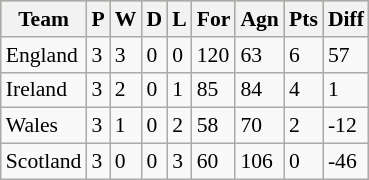<table class="wikitable" style="font-size:90%">
<tr bgcolor=#bdb76b>
<th>Team</th>
<th>P</th>
<th>W</th>
<th>D</th>
<th>L</th>
<th>For</th>
<th>Agn</th>
<th>Pts</th>
<th>Diff</th>
</tr>
<tr>
<td> England</td>
<td>3</td>
<td>3</td>
<td>0</td>
<td>0</td>
<td>120</td>
<td>63</td>
<td>6</td>
<td>57</td>
</tr>
<tr>
<td> Ireland</td>
<td>3</td>
<td>2</td>
<td>0</td>
<td>1</td>
<td>85</td>
<td>84</td>
<td>4</td>
<td>1</td>
</tr>
<tr>
<td> Wales</td>
<td>3</td>
<td>1</td>
<td>0</td>
<td>2</td>
<td>58</td>
<td>70</td>
<td>2</td>
<td>-12</td>
</tr>
<tr>
<td> Scotland</td>
<td>3</td>
<td>0</td>
<td>0</td>
<td>3</td>
<td>60</td>
<td>106</td>
<td>0</td>
<td>-46</td>
</tr>
</table>
